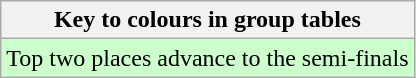<table class="wikitable">
<tr>
<th>Key to colours in group tables</th>
</tr>
<tr bgcolor=#ccffcc>
<td>Top two places advance to the semi-finals</td>
</tr>
</table>
